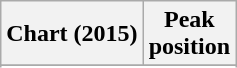<table class="wikitable sortable plainrowheaders" style="text-align:center">
<tr>
<th scope="col">Chart (2015)</th>
<th scope="col">Peak<br>position</th>
</tr>
<tr>
</tr>
<tr>
</tr>
<tr>
</tr>
</table>
